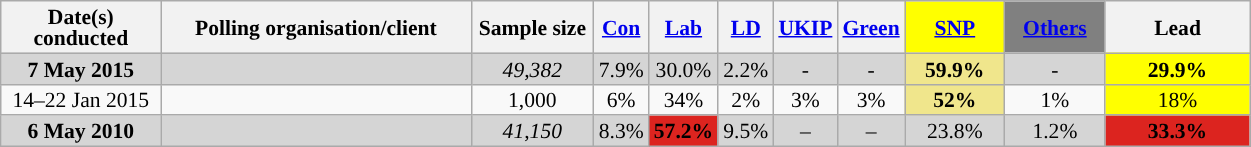<table class="wikitable sortable" style="text-align:center;font-size:90%;line-height:14px">
<tr>
<th ! style="width:100px;">Date(s)<br>conducted</th>
<th style="width:200px;">Polling organisation/client</th>
<th class="unsortable" style="width:75px;">Sample size</th>
<th class="unsortable" style="background:"><a href='#'><span>Con</span></a></th>
<th class="unsortable" style="background:"><a href='#'><span>Lab</span></a></th>
<th class="unsortable" style="background:"><a href='#'><span>LD</span></a></th>
<th class="unsortable" style="background:"><a href='#'><span>UKIP</span></a></th>
<th class="unsortable" style="background:"><a href='#'><span>Green</span></a></th>
<th class="unsortable" style="background:#ffff00; width:60px;"><a href='#'><span>SNP</span></a></th>
<th class="unsortable" style="background:gray; width:60px;"><a href='#'><span>Others</span></a></th>
<th class="unsortable" style="width:90px;">Lead</th>
</tr>
<tr>
<td style="background:#D5D5D5"><strong>7 May 2015</strong></td>
<td style="background:#D5D5D5"></td>
<td style="background:#D5D5D5"><em>49,382</em></td>
<td style="background:#D5D5D5">7.9%</td>
<td style="background:#D5D5D5">30.0%</td>
<td style="background:#D5D5D5">2.2%</td>
<td style="background:#D5D5D5">-</td>
<td style="background:#D5D5D5">-</td>
<td style="background:khaki"><strong>59.9%</strong></td>
<td style="background:#D5D5D5">-</td>
<td style="background:#ffff00"><strong>29.9% </strong></td>
</tr>
<tr>
<td>14–22 Jan 2015</td>
<td> </td>
<td>1,000</td>
<td>6%</td>
<td>34%</td>
<td>2%</td>
<td>3%</td>
<td>3%</td>
<td style="background:khaki"><strong>52%</strong></td>
<td>1%</td>
<td style="background:#ff0"><span>18% </span></td>
</tr>
<tr>
<td style="background:#D5D5D5"><strong>6 May 2010</strong></td>
<td style="background:#D5D5D5"></td>
<td style="background:#D5D5D5"><em>41,150</em></td>
<td style="background:#D5D5D5">8.3%</td>
<td style="background:#dc241f"><span><strong>57.2%</strong></span></td>
<td style="background:#D5D5D5">9.5%</td>
<td style="background:#D5D5D5">–</td>
<td style="background:#D5D5D5">–</td>
<td style="background:#D5D5D5">23.8%</td>
<td style="background:#D5D5D5">1.2%</td>
<td style="background:#dc241f"><span><strong>33.3% </strong></span></td>
</tr>
</table>
